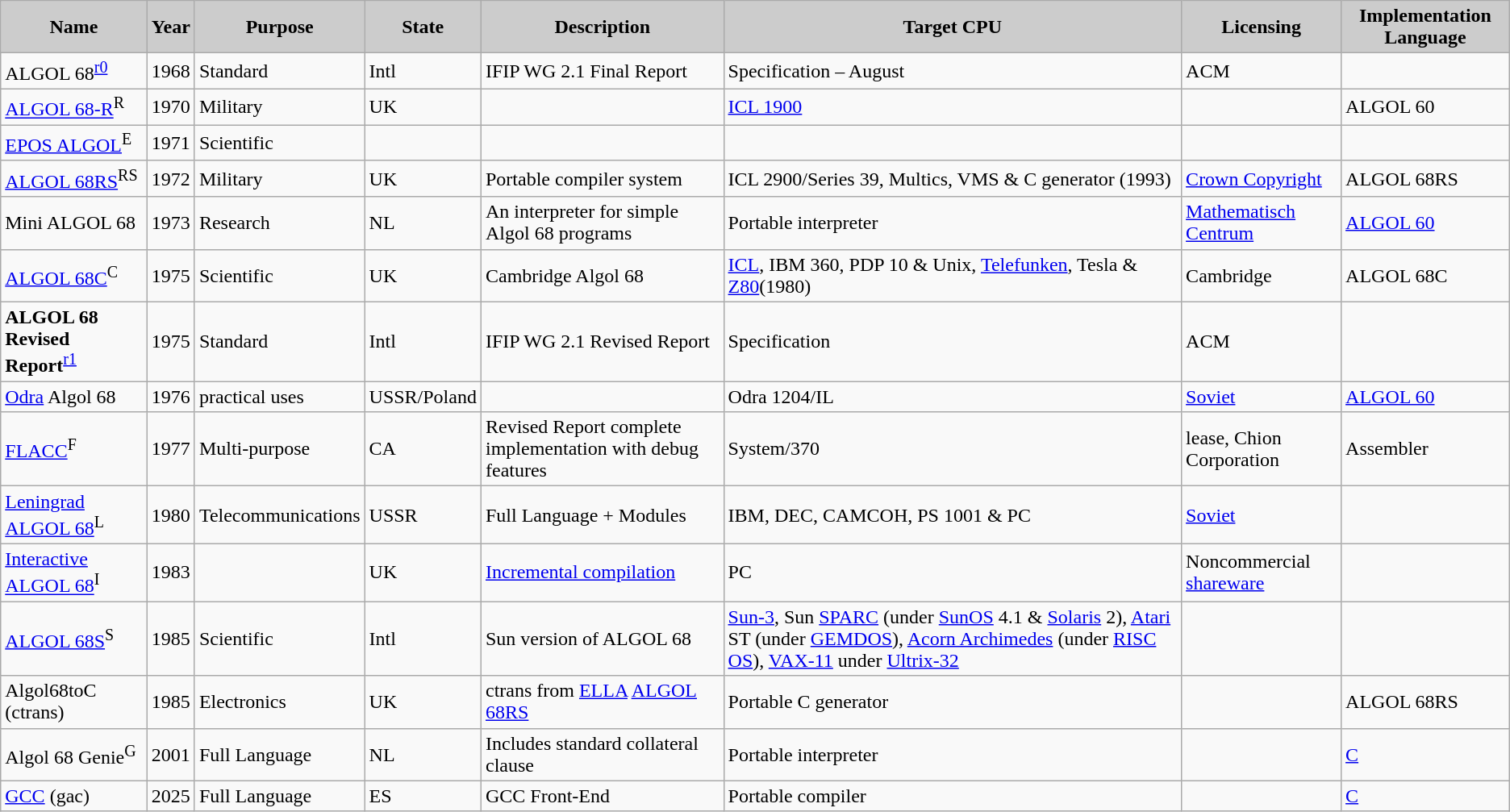<table class="wikitable sortable">
<tr>
<th style="background:#ccc;">Name</th>
<th style="background:#ccc;">Year</th>
<th style="background:#ccc;">Purpose</th>
<th style="background:#ccc;">State</th>
<th style="background:#ccc;">Description</th>
<th style="background:#ccc;">Target CPU</th>
<th style="background:#ccc;">Licensing</th>
<th style="background:#ccc;">Implementation Language</th>
</tr>
<tr>
<td>ALGOL 68<sup><a href='#'>r0</a></sup></td>
<td>1968</td>
<td>Standard</td>
<td>Intl</td>
<td>IFIP WG 2.1 Final Report</td>
<td>Specification – August</td>
<td>ACM</td>
<td></td>
</tr>
<tr>
<td><a href='#'>ALGOL 68-R</a><sup>R</sup></td>
<td>1970</td>
<td>Military</td>
<td>UK</td>
<td></td>
<td><a href='#'>ICL 1900</a></td>
<td></td>
<td>ALGOL 60</td>
</tr>
<tr>
<td><a href='#'>EPOS ALGOL</a><sup>E</sup></td>
<td>1971</td>
<td>Scientific</td>
<td></td>
<td></td>
<td></td>
<td></td>
<td></td>
</tr>
<tr>
<td><a href='#'>ALGOL 68RS</a><sup>RS</sup></td>
<td>1972</td>
<td>Military</td>
<td>UK</td>
<td>Portable compiler system</td>
<td>ICL 2900/Series 39, Multics, VMS & C generator (1993)</td>
<td><a href='#'>Crown Copyright</a></td>
<td>ALGOL 68RS</td>
</tr>
<tr>
<td>Mini ALGOL 68</td>
<td>1973</td>
<td>Research</td>
<td>NL</td>
<td>An interpreter for simple Algol 68 programs</td>
<td>Portable interpreter</td>
<td><a href='#'>Mathematisch Centrum</a></td>
<td><a href='#'>ALGOL 60</a></td>
</tr>
<tr>
<td><a href='#'>ALGOL 68C</a><sup>C</sup></td>
<td>1975</td>
<td>Scientific</td>
<td>UK</td>
<td>Cambridge Algol 68</td>
<td><a href='#'>ICL</a>, IBM 360, PDP 10 & Unix, <a href='#'>Telefunken</a>, Tesla & <a href='#'>Z80</a>(1980)</td>
<td>Cambridge</td>
<td>ALGOL 68C</td>
</tr>
<tr>
<td><strong>ALGOL 68 Revised Report</strong><sup><a href='#'>r1</a></sup></td>
<td>1975</td>
<td>Standard</td>
<td>Intl</td>
<td>IFIP WG 2.1 Revised Report</td>
<td>Specification</td>
<td>ACM</td>
<td></td>
</tr>
<tr>
<td><a href='#'>Odra</a> Algol 68</td>
<td>1976</td>
<td>practical uses</td>
<td>USSR/Poland</td>
<td></td>
<td>Odra 1204/IL</td>
<td><a href='#'>Soviet</a></td>
<td><a href='#'>ALGOL 60</a></td>
</tr>
<tr>
<td><a href='#'>FLACC</a><sup>F</sup></td>
<td>1977</td>
<td>Multi-purpose</td>
<td>CA</td>
<td>Revised Report complete implementation with debug features</td>
<td>System/370</td>
<td>lease, Chion Corporation</td>
<td>Assembler</td>
</tr>
<tr>
<td><a href='#'>Leningrad ALGOL 68</a><sup>L</sup></td>
<td>1980</td>
<td>Telecommunications</td>
<td>USSR</td>
<td>Full Language + Modules</td>
<td>IBM, DEC, CAMCOH, PS 1001 & PC</td>
<td><a href='#'>Soviet</a></td>
<td></td>
</tr>
<tr>
<td><a href='#'>Interactive ALGOL 68</a><sup>I</sup></td>
<td>1983</td>
<td></td>
<td>UK</td>
<td><a href='#'>Incremental compilation</a></td>
<td>PC</td>
<td>Noncommercial <a href='#'>shareware</a></td>
<td></td>
</tr>
<tr>
<td><a href='#'>ALGOL 68S</a><sup>S</sup></td>
<td>1985</td>
<td>Scientific</td>
<td>Intl</td>
<td>Sun version of ALGOL 68</td>
<td><a href='#'>Sun-3</a>, Sun <a href='#'>SPARC</a> (under <a href='#'>SunOS</a> 4.1 & <a href='#'>Solaris</a> 2), <a href='#'>Atari</a> ST (under <a href='#'>GEMDOS</a>), <a href='#'>Acorn Archimedes</a> (under <a href='#'>RISC OS</a>), <a href='#'>VAX-11</a> under <a href='#'>Ultrix-32</a></td>
<td></td>
<td></td>
</tr>
<tr>
<td>Algol68toC (ctrans)</td>
<td>1985</td>
<td>Electronics</td>
<td>UK</td>
<td>ctrans from <a href='#'>ELLA</a> <a href='#'>ALGOL 68RS</a></td>
<td>Portable C generator </td>
<td></td>
<td>ALGOL 68RS</td>
</tr>
<tr>
<td>Algol 68 Genie<sup>G</sup></td>
<td>2001</td>
<td>Full Language</td>
<td>NL</td>
<td>Includes standard collateral clause</td>
<td>Portable interpreter</td>
<td></td>
<td><a href='#'>C</a></td>
</tr>
<tr>
<td><a href='#'>GCC</a> (gac)</td>
<td>2025</td>
<td>Full Language</td>
<td>ES</td>
<td>GCC Front-End</td>
<td>Portable compiler</td>
<td></td>
<td><a href='#'>C</a></td>
</tr>
</table>
